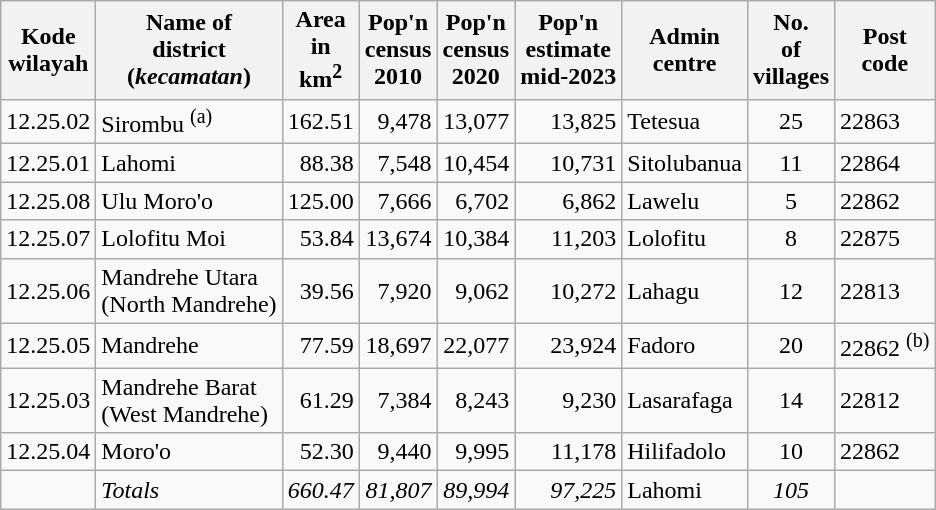<table class="sortable wikitable">
<tr>
<th>Kode <br>wilayah</th>
<th>Name of<br>district<br>(<em>kecamatan</em>)</th>
<th>Area <br> in <br>km<sup>2</sup></th>
<th>Pop'n<br>census<br>2010</th>
<th>Pop'n<br>census<br>2020</th>
<th>Pop'n<br>estimate<br>mid-2023</th>
<th>Admin<br>centre</th>
<th>No. <br>of<br>villages</th>
<th>Post<br>code</th>
</tr>
<tr>
<td>12.25.02</td>
<td>Sirombu <sup>(a) </sup></td>
<td align="right">162.51</td>
<td align="right">9,478</td>
<td align="right">13,077</td>
<td align="right">13,825</td>
<td>Tetesua</td>
<td align="center">25</td>
<td>22863</td>
</tr>
<tr>
<td>12.25.01</td>
<td>Lahomi </td>
<td align="right">88.38</td>
<td align="right">7,548</td>
<td align="right">10,454</td>
<td align="right">10,731</td>
<td>Sitolubanua</td>
<td align="center">11</td>
<td>22864</td>
</tr>
<tr>
<td>12.25.08</td>
<td>Ulu Moro'o </td>
<td align="right">125.00</td>
<td align="right">7,666</td>
<td align="right">6,702</td>
<td align="right">6,862</td>
<td>Lawelu</td>
<td align="center">5</td>
<td>22862</td>
</tr>
<tr>
<td>12.25.07</td>
<td>Lolofitu Moi </td>
<td align="right">53.84</td>
<td align="right">13,674</td>
<td align="right">10,384</td>
<td align="right">11,203</td>
<td>Lolofitu</td>
<td align="center">8</td>
<td>22875</td>
</tr>
<tr>
<td>12.25.06</td>
<td>Mandrehe Utara  <br>(North Mandrehe)</td>
<td align="right">39.56</td>
<td align="right">7,920</td>
<td align="right">9,062</td>
<td align="right">10,272</td>
<td>Lahagu</td>
<td align="center">12</td>
<td>22813</td>
</tr>
<tr>
<td>12.25.05</td>
<td>Mandrehe </td>
<td align="right">77.59</td>
<td align="right">18,697</td>
<td align="right">22,077</td>
<td align="right">23,924</td>
<td>Fadoro</td>
<td align="center">20</td>
<td>22862 <sup>(b)</sup></td>
</tr>
<tr>
<td>12.25.03</td>
<td>Mandrehe Barat  <br>(West Mandrehe)</td>
<td align="right">61.29</td>
<td align="right">7,384</td>
<td align="right">8,243</td>
<td align="right">9,230</td>
<td>Lasarafaga</td>
<td align="center">14</td>
<td>22812</td>
</tr>
<tr>
<td>12.25.04</td>
<td>Moro'o </td>
<td align="right">52.30</td>
<td align="right">9,440</td>
<td align="right">9,995</td>
<td align="right">11,178</td>
<td>Hilifadolo</td>
<td align="center">10</td>
<td>22862</td>
</tr>
<tr>
<td></td>
<td><em>Totals</em></td>
<td align="right"><em>660.47</em></td>
<td align="right"><em>81,807</em></td>
<td align="right"><em>89,994</em></td>
<td align="right"><em>97,225</em></td>
<td>Lahomi</td>
<td align="center"><em>105</em></td>
<td></td>
</tr>
</table>
